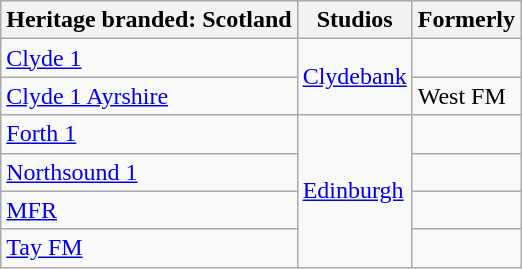<table class="wikitable sortable">
<tr>
<th>Heritage branded: Scotland</th>
<th>Studios</th>
<th>Formerly</th>
</tr>
<tr>
<td><a href='#'>Clyde 1</a></td>
<td rowspan=2><a href='#'>Clydebank</a></td>
<td></td>
</tr>
<tr>
<td><a href='#'>Clyde 1 Ayrshire</a></td>
<td>West FM</td>
</tr>
<tr>
<td><a href='#'>Forth 1</a></td>
<td rowspan=4><a href='#'>Edinburgh</a></td>
<td></td>
</tr>
<tr>
<td><a href='#'>Northsound 1</a></td>
<td></td>
</tr>
<tr>
<td><a href='#'>MFR</a></td>
<td></td>
</tr>
<tr>
<td><a href='#'>Tay FM</a></td>
<td></td>
</tr>
</table>
